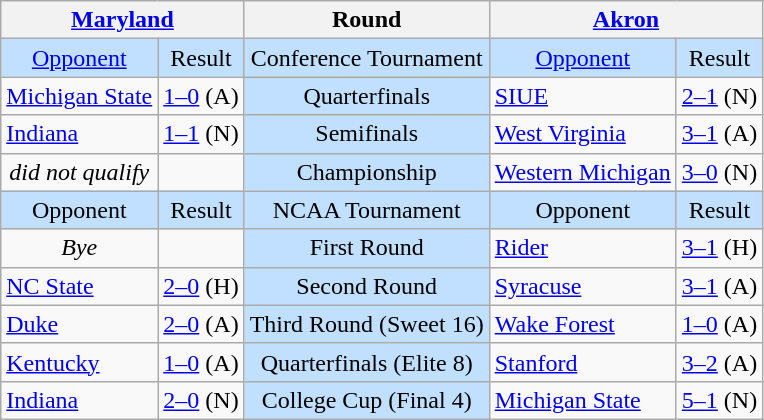<table class="wikitable" style="text-align: center;">
<tr>
<th colspan="2"><a href='#'>Maryland</a> </th>
<th>Round</th>
<th colspan="2"><a href='#'>Akron</a> </th>
</tr>
<tr bgcolor=#c1e0ff>
<td><a href='#'>Opponent</a></td>
<td>Result</td>
<td>Conference Tournament</td>
<td><a href='#'>Opponent</a></td>
<td>Result</td>
</tr>
<tr>
<td align=left><a href='#'>Michigan State</a></td>
<td><a href='#'>1–0</a> (A)</td>
<td bgcolor=#c1e0ff>Quarterfinals</td>
<td align=left><a href='#'>SIUE</a></td>
<td><a href='#'>2–1</a> (N)</td>
</tr>
<tr>
<td align=left><a href='#'>Indiana</a></td>
<td><a href='#'>1–1</a> (N)</td>
<td bgcolor=#c1e0ff>Semifinals</td>
<td align=left><a href='#'>West Virginia</a></td>
<td><a href='#'>3–1</a> (A)</td>
</tr>
<tr>
<td><em>did not qualify</em></td>
<td></td>
<td bgcolor=#c1e0ff>Championship</td>
<td align=left><a href='#'>Western Michigan</a></td>
<td><a href='#'>3–0</a> (N)</td>
</tr>
<tr bgcolor="#c1e0ff">
<td>Opponent</td>
<td>Result</td>
<td>NCAA Tournament</td>
<td>Opponent</td>
<td>Result</td>
</tr>
<tr>
<td><em>Bye</em></td>
<td></td>
<td bgcolor="#c1e0ff">First Round</td>
<td align="left"><a href='#'>Rider</a> </td>
<td><a href='#'>3–1</a> (H)</td>
</tr>
<tr>
<td align="left"><a href='#'>NC State</a> </td>
<td><a href='#'>2–0</a> (H)</td>
<td bgcolor="#c1e0ff">Second Round</td>
<td align="left"><a href='#'>Syracuse</a> </td>
<td><a href='#'>3–1</a> (A)</td>
</tr>
<tr>
<td align="left"><a href='#'>Duke</a> </td>
<td><a href='#'>2–0</a> (A)</td>
<td bgcolor="#c1e0ff">Third Round (Sweet 16)</td>
<td align="left"><a href='#'>Wake Forest</a> </td>
<td><a href='#'>1–0</a> (A)</td>
</tr>
<tr>
<td align="left"><a href='#'>Kentucky</a> </td>
<td><a href='#'>1–0</a> (A)</td>
<td bgcolor="#c1e0ff">Quarterfinals (Elite 8)</td>
<td align="left"><a href='#'>Stanford</a> </td>
<td><a href='#'>3–2</a> (A)</td>
</tr>
<tr>
<td align="left"><a href='#'>Indiana</a> </td>
<td><a href='#'>2–0</a> (N)</td>
<td bgcolor="#c1e0ff">College Cup (Final 4)</td>
<td align="left"><a href='#'>Michigan State</a> </td>
<td><a href='#'>5–1</a> (N)</td>
</tr>
</table>
